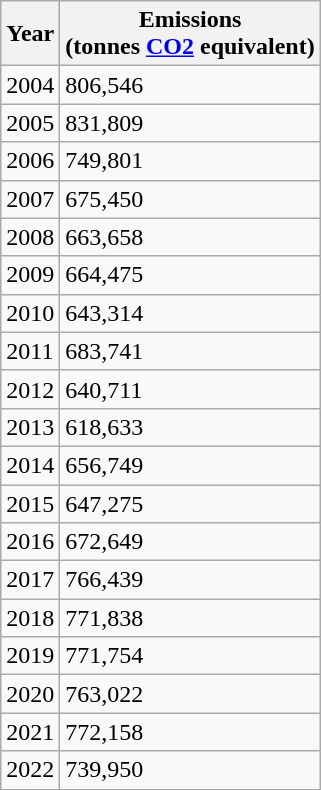<table class="wikitable">
<tr>
<th colspan="1" rowspan="1">Year</th>
<th colspan="1" rowspan="1">Emissions<br>(tonnes <a href='#'>CO2</a> equivalent)</th>
</tr>
<tr>
<td>2004</td>
<td>806,546</td>
</tr>
<tr>
<td>2005</td>
<td>831,809</td>
</tr>
<tr>
<td>2006</td>
<td>749,801</td>
</tr>
<tr>
<td>2007</td>
<td>675,450</td>
</tr>
<tr>
<td>2008</td>
<td>663,658</td>
</tr>
<tr>
<td>2009</td>
<td>664,475</td>
</tr>
<tr>
<td>2010</td>
<td>643,314</td>
</tr>
<tr>
<td>2011</td>
<td>683,741</td>
</tr>
<tr>
<td>2012</td>
<td>640,711</td>
</tr>
<tr>
<td>2013</td>
<td>618,633</td>
</tr>
<tr>
<td>2014</td>
<td>656,749</td>
</tr>
<tr>
<td>2015</td>
<td>647,275</td>
</tr>
<tr>
<td>2016</td>
<td>672,649</td>
</tr>
<tr>
<td>2017</td>
<td>766,439</td>
</tr>
<tr>
<td>2018</td>
<td>771,838</td>
</tr>
<tr>
<td>2019</td>
<td>771,754</td>
</tr>
<tr>
<td>2020</td>
<td>763,022</td>
</tr>
<tr>
<td>2021</td>
<td>772,158</td>
</tr>
<tr>
<td>2022</td>
<td>739,950</td>
</tr>
</table>
